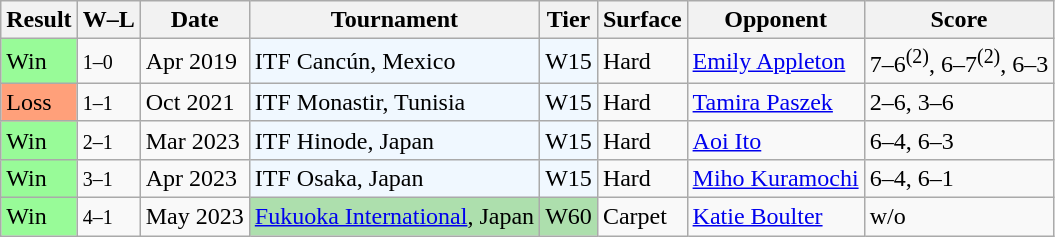<table class="sortable wikitable">
<tr>
<th>Result</th>
<th class="unsortable">W–L</th>
<th>Date</th>
<th>Tournament</th>
<th>Tier</th>
<th>Surface</th>
<th>Opponent</th>
<th class="unsortable">Score</th>
</tr>
<tr>
<td style="background:#98FB98;">Win</td>
<td><small>1–0</small></td>
<td>Apr 2019</td>
<td style="background:#f0f8ff;">ITF Cancún, Mexico</td>
<td style="background:#f0f8ff;">W15</td>
<td>Hard</td>
<td> <a href='#'>Emily Appleton</a></td>
<td>7–6<sup>(2)</sup>, 6–7<sup>(2)</sup>, 6–3</td>
</tr>
<tr>
<td style="background:#ffa07a;">Loss</td>
<td><small>1–1</small></td>
<td>Oct 2021</td>
<td style="background:#f0f8ff;">ITF Monastir, Tunisia</td>
<td style="background:#f0f8ff;">W15</td>
<td>Hard</td>
<td> <a href='#'>Tamira Paszek</a></td>
<td>2–6, 3–6</td>
</tr>
<tr>
<td style="background:#98FB98;">Win</td>
<td><small>2–1</small></td>
<td>Mar 2023</td>
<td style="background:#f0f8ff;">ITF Hinode, Japan</td>
<td style="background:#f0f8ff;">W15</td>
<td>Hard</td>
<td> <a href='#'>Aoi Ito</a></td>
<td>6–4, 6–3</td>
</tr>
<tr>
<td style="background:#98FB98;">Win</td>
<td><small>3–1</small></td>
<td>Apr 2023</td>
<td style="background:#f0f8ff;">ITF Osaka, Japan</td>
<td style="background:#f0f8ff;">W15</td>
<td>Hard</td>
<td> <a href='#'>Miho Kuramochi</a></td>
<td>6–4, 6–1</td>
</tr>
<tr>
<td style="background:#98FB98;">Win</td>
<td><small>4–1</small></td>
<td>May 2023</td>
<td style="background:#addfad;"><a href='#'>Fukuoka International</a>, Japan</td>
<td style="background:#addfad;">W60</td>
<td>Carpet</td>
<td> <a href='#'>Katie Boulter</a></td>
<td>w/o</td>
</tr>
</table>
